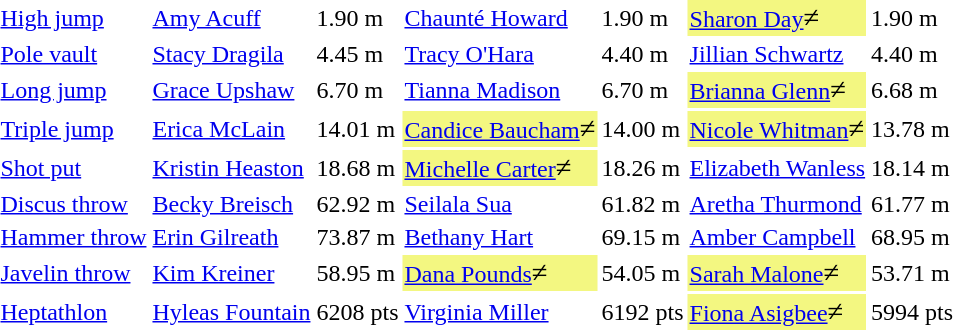<table>
<tr>
<td><a href='#'>High jump</a></td>
<td><a href='#'>Amy Acuff</a></td>
<td>1.90 m</td>
<td><a href='#'>Chaunté Howard</a></td>
<td>1.90 m</td>
<td bgcolor=#F3F781><a href='#'>Sharon Day</a><big>≠</big></td>
<td>1.90 m</td>
</tr>
<tr>
<td><a href='#'>Pole vault</a></td>
<td><a href='#'>Stacy Dragila</a></td>
<td>4.45 m</td>
<td><a href='#'>Tracy O'Hara</a></td>
<td>4.40 m</td>
<td><a href='#'>Jillian Schwartz</a></td>
<td>4.40 m</td>
</tr>
<tr>
<td><a href='#'>Long jump</a></td>
<td><a href='#'>Grace Upshaw</a></td>
<td>6.70 m</td>
<td><a href='#'>Tianna Madison</a></td>
<td>6.70 m</td>
<td bgcolor=#F3F781><a href='#'>Brianna Glenn</a><big>≠</big></td>
<td>6.68 m</td>
</tr>
<tr>
<td><a href='#'>Triple jump</a></td>
<td><a href='#'>Erica McLain</a></td>
<td>14.01 m</td>
<td bgcolor=#F3F781><a href='#'>Candice Baucham</a><big>≠</big></td>
<td>14.00 m</td>
<td bgcolor=#F3F781><a href='#'>Nicole Whitman</a><big>≠</big></td>
<td>13.78 m</td>
</tr>
<tr>
<td><a href='#'>Shot put</a></td>
<td><a href='#'>Kristin Heaston</a></td>
<td>18.68 m</td>
<td bgcolor=#F3F781><a href='#'>Michelle Carter</a><big>≠</big></td>
<td>18.26 m</td>
<td><a href='#'>Elizabeth Wanless</a></td>
<td>18.14 m</td>
</tr>
<tr>
<td><a href='#'>Discus throw</a></td>
<td><a href='#'>Becky Breisch</a></td>
<td>62.92 m</td>
<td><a href='#'>Seilala Sua</a></td>
<td>61.82 m</td>
<td><a href='#'>Aretha Thurmond</a></td>
<td>61.77 m</td>
</tr>
<tr>
<td><a href='#'>Hammer throw</a></td>
<td><a href='#'>Erin Gilreath</a></td>
<td>73.87 m </td>
<td><a href='#'>Bethany Hart</a></td>
<td>69.15 m</td>
<td><a href='#'>Amber Campbell</a></td>
<td>68.95 m</td>
</tr>
<tr>
<td><a href='#'>Javelin throw</a></td>
<td><a href='#'>Kim Kreiner</a></td>
<td>58.95 m</td>
<td bgcolor=#F3F781><a href='#'>Dana Pounds</a><big>≠</big></td>
<td>54.05 m</td>
<td bgcolor=#F3F781><a href='#'>Sarah Malone</a><big>≠</big></td>
<td>53.71 m</td>
</tr>
<tr>
<td><a href='#'>Heptathlon</a></td>
<td><a href='#'>Hyleas Fountain</a></td>
<td>6208 pts</td>
<td><a href='#'>Virginia Miller</a></td>
<td>6192 pts</td>
<td bgcolor=#F3F781><a href='#'>Fiona Asigbee</a><big>≠</big></td>
<td>5994 pts</td>
</tr>
</table>
